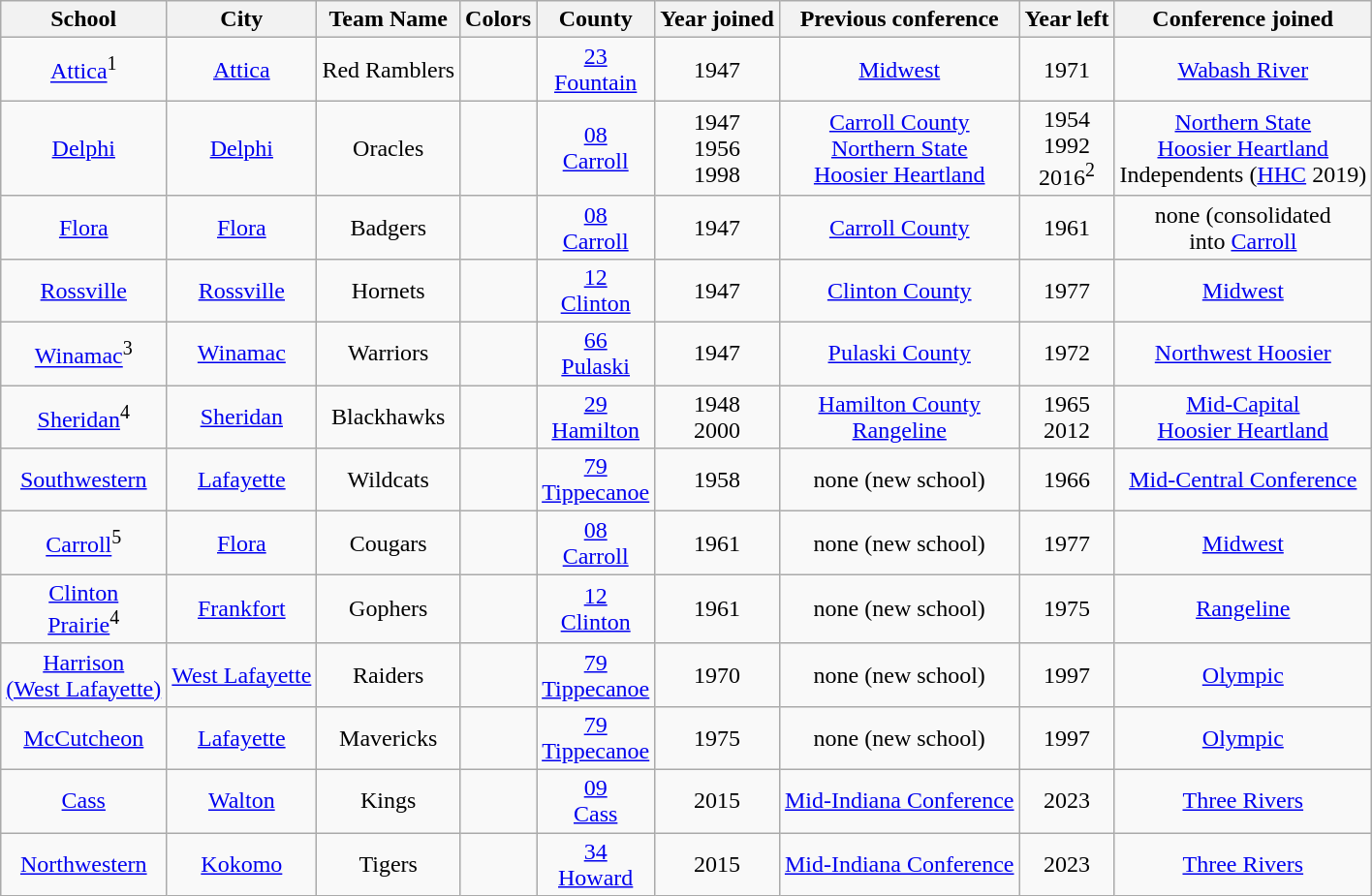<table class="wikitable" style="text-align:center">
<tr>
<th>School</th>
<th>City</th>
<th>Team Name</th>
<th>Colors</th>
<th>County</th>
<th>Year joined</th>
<th>Previous conference</th>
<th>Year left</th>
<th>Conference joined</th>
</tr>
<tr>
<td><a href='#'>Attica</a><sup>1</sup></td>
<td><a href='#'>Attica</a></td>
<td>Red Ramblers</td>
<td> </td>
<td><a href='#'>23 <br> Fountain</a></td>
<td>1947</td>
<td><a href='#'>Midwest</a></td>
<td>1971</td>
<td><a href='#'>Wabash River</a></td>
</tr>
<tr>
<td><a href='#'>Delphi</a></td>
<td><a href='#'>Delphi</a></td>
<td>Oracles</td>
<td> </td>
<td><a href='#'>08 <br> Carroll</a></td>
<td>1947<br>1956<br>1998</td>
<td><a href='#'>Carroll County</a><br><a href='#'>Northern State</a><br><a href='#'>Hoosier Heartland</a></td>
<td>1954<br>1992<br>2016<sup>2</sup></td>
<td><a href='#'>Northern State</a><br><a href='#'>Hoosier Heartland</a><br>Independents (<a href='#'>HHC</a> 2019)</td>
</tr>
<tr>
<td><a href='#'>Flora</a></td>
<td><a href='#'>Flora</a></td>
<td>Badgers</td>
<td> </td>
<td><a href='#'>08 <br> Carroll</a></td>
<td>1947</td>
<td><a href='#'>Carroll County</a></td>
<td>1961</td>
<td>none (consolidated <br> into <a href='#'>Carroll</a></td>
</tr>
<tr>
<td><a href='#'>Rossville</a></td>
<td><a href='#'>Rossville</a></td>
<td>Hornets</td>
<td> </td>
<td><a href='#'>12 <br> Clinton</a></td>
<td>1947</td>
<td><a href='#'>Clinton County</a></td>
<td>1977</td>
<td><a href='#'>Midwest</a></td>
</tr>
<tr>
<td><a href='#'>Winamac</a><sup>3</sup></td>
<td><a href='#'>Winamac</a></td>
<td>Warriors</td>
<td> </td>
<td><a href='#'>66 <br> Pulaski</a></td>
<td>1947</td>
<td><a href='#'>Pulaski County</a></td>
<td>1972</td>
<td><a href='#'>Northwest Hoosier</a></td>
</tr>
<tr>
<td><a href='#'>Sheridan</a><sup>4</sup></td>
<td><a href='#'>Sheridan</a></td>
<td>Blackhawks</td>
<td> </td>
<td><a href='#'>29 <br> Hamilton</a></td>
<td>1948 <br> 2000</td>
<td><a href='#'>Hamilton County</a><br> <a href='#'>Rangeline</a></td>
<td>1965 <br> 2012</td>
<td><a href='#'>Mid-Capital</a> <br> <a href='#'>Hoosier Heartland</a></td>
</tr>
<tr>
<td><a href='#'>Southwestern</a></td>
<td><a href='#'>Lafayette</a></td>
<td>Wildcats</td>
<td> </td>
<td><a href='#'>79 <br> Tippecanoe</a></td>
<td>1958</td>
<td>none (new school)</td>
<td>1966</td>
<td><a href='#'>Mid-Central Conference</a></td>
</tr>
<tr>
<td><a href='#'>Carroll</a><sup>5</sup></td>
<td><a href='#'>Flora</a></td>
<td>Cougars</td>
<td> </td>
<td><a href='#'>08 <br> Carroll</a></td>
<td>1961</td>
<td>none (new school)</td>
<td>1977</td>
<td><a href='#'>Midwest</a></td>
</tr>
<tr>
<td><a href='#'>Clinton <br> Prairie</a><sup>4</sup></td>
<td><a href='#'>Frankfort</a></td>
<td>Gophers</td>
<td> </td>
<td><a href='#'>12 <br> Clinton</a></td>
<td>1961</td>
<td>none (new school)</td>
<td>1975</td>
<td><a href='#'>Rangeline</a></td>
</tr>
<tr>
<td><a href='#'>Harrison <br> (West Lafayette)</a></td>
<td><a href='#'>West Lafayette</a></td>
<td>Raiders</td>
<td>  </td>
<td><a href='#'>79 <br> Tippecanoe</a></td>
<td>1970</td>
<td>none (new school)</td>
<td>1997</td>
<td><a href='#'>Olympic</a></td>
</tr>
<tr>
<td><a href='#'>McCutcheon</a></td>
<td><a href='#'>Lafayette</a></td>
<td>Mavericks</td>
<td>  </td>
<td><a href='#'>79 <br> Tippecanoe</a></td>
<td>1975</td>
<td>none (new school)</td>
<td>1997</td>
<td><a href='#'>Olympic</a></td>
</tr>
<tr>
<td><a href='#'>Cass</a></td>
<td><a href='#'>Walton</a></td>
<td>Kings</td>
<td> </td>
<td><a href='#'>09 <br> Cass</a></td>
<td>2015</td>
<td><a href='#'>Mid-Indiana Conference</a></td>
<td>2023</td>
<td><a href='#'>Three Rivers</a></td>
</tr>
<tr>
<td><a href='#'>Northwestern</a></td>
<td><a href='#'>Kokomo</a></td>
<td>Tigers</td>
<td> </td>
<td><a href='#'>34</a><br><a href='#'>Howard</a></td>
<td>2015</td>
<td><a href='#'>Mid-Indiana Conference</a></td>
<td>2023</td>
<td><a href='#'>Three Rivers</a></td>
</tr>
</table>
